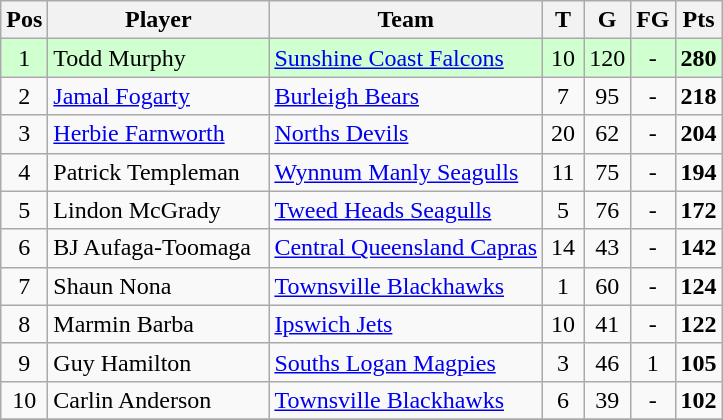<table class="wikitable" style="text-align: center;">
<tr>
<th>Pos</th>
<th width=140>Player</th>
<th>Team</th>
<th width=20>T</th>
<th width=20>G</th>
<th width=20>FG</th>
<th width=20>Pts</th>
</tr>
<tr bgcolor="#d0ffd0">
<td rowspan = 1>1</td>
<td align="left">Todd Murphy</td>
<td align="left"> <a href='#'>Sunshine Coast Falcons</a></td>
<td>10</td>
<td>120</td>
<td>-</td>
<td><strong>280</strong></td>
</tr>
<tr>
<td rowspan = 1>2</td>
<td align="left"><a href='#'>Jamal Fogarty</a></td>
<td align="left"> <a href='#'>Burleigh Bears</a></td>
<td>7</td>
<td>95</td>
<td>-</td>
<td><strong>218</strong></td>
</tr>
<tr>
<td rowspan = 1>3</td>
<td align="left"><a href='#'>Herbie Farnworth</a></td>
<td align="left"> <a href='#'>Norths Devils</a></td>
<td>20</td>
<td>62</td>
<td>-</td>
<td><strong>204</strong></td>
</tr>
<tr>
<td rowspan = 1>4</td>
<td align="left">Patrick Templeman</td>
<td align="left"> <a href='#'>Wynnum Manly Seagulls</a></td>
<td>11</td>
<td>75</td>
<td>-</td>
<td><strong>194</strong></td>
</tr>
<tr>
<td rowspan = 1>5</td>
<td align="left">Lindon McGrady</td>
<td align="left"> <a href='#'>Tweed Heads Seagulls</a></td>
<td>5</td>
<td>76</td>
<td>-</td>
<td><strong>172</strong></td>
</tr>
<tr>
<td rowspan = 1>6</td>
<td align="left">BJ Aufaga-Toomaga</td>
<td align="left"> <a href='#'>Central Queensland Capras</a></td>
<td>14</td>
<td>43</td>
<td>-</td>
<td><strong>142</strong></td>
</tr>
<tr>
<td rowspan = 1>7</td>
<td align="left">Shaun Nona</td>
<td align="left"> <a href='#'>Townsville Blackhawks</a></td>
<td>1</td>
<td>60</td>
<td>-</td>
<td><strong>124</strong></td>
</tr>
<tr>
<td rowspan = 1>8</td>
<td align="left">Marmin Barba</td>
<td align="left"> <a href='#'>Ipswich Jets</a></td>
<td>10</td>
<td>41</td>
<td>-</td>
<td><strong>122</strong></td>
</tr>
<tr>
<td rowspan = 1>9</td>
<td align="left">Guy Hamilton</td>
<td align="left"> <a href='#'>Souths Logan Magpies</a></td>
<td>3</td>
<td>46</td>
<td>1</td>
<td><strong>105</strong></td>
</tr>
<tr>
<td rowspan = 1>10</td>
<td align="left">Carlin Anderson</td>
<td align="left"> <a href='#'>Townsville Blackhawks</a></td>
<td>6</td>
<td>39</td>
<td>-</td>
<td><strong>102</strong></td>
</tr>
<tr>
</tr>
</table>
